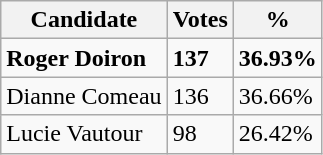<table class="wikitable">
<tr>
<th>Candidate</th>
<th>Votes</th>
<th>%</th>
</tr>
<tr>
<td><strong>Roger Doiron</strong></td>
<td><strong>137</strong></td>
<td><strong>36.93%</strong></td>
</tr>
<tr>
<td>Dianne Comeau</td>
<td>136</td>
<td>36.66%</td>
</tr>
<tr>
<td>Lucie Vautour</td>
<td>98</td>
<td>26.42%</td>
</tr>
</table>
